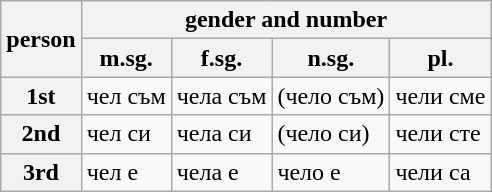<table class="wikitable">
<tr>
<th rowspan="2">person</th>
<th colspan="4">gender and number</th>
</tr>
<tr>
<th>m.sg.</th>
<th>f.sg.</th>
<th>n.sg.</th>
<th>pl.</th>
</tr>
<tr>
<th>1st</th>
<td>чел съм</td>
<td>чела съм</td>
<td>(чело съм)</td>
<td>чели сме</td>
</tr>
<tr>
<th>2nd</th>
<td>чел си</td>
<td>чела си</td>
<td>(чело си)</td>
<td>чели сте</td>
</tr>
<tr>
<th>3rd</th>
<td>чел е</td>
<td>чела е</td>
<td>чело е</td>
<td>чели са</td>
</tr>
</table>
